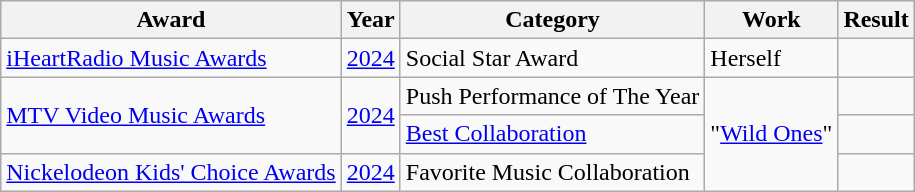<table class="wikitable">
<tr>
<th>Award</th>
<th>Year</th>
<th>Category</th>
<th>Work</th>
<th>Result</th>
</tr>
<tr>
<td><a href='#'>iHeartRadio Music Awards</a></td>
<td><a href='#'>2024</a></td>
<td>Social Star Award</td>
<td>Herself</td>
<td></td>
</tr>
<tr>
<td rowspan="2"><a href='#'>MTV Video Music Awards</a></td>
<td rowspan="2"><a href='#'>2024</a></td>
<td>Push Performance of The Year</td>
<td rowspan="3">"<a href='#'>Wild Ones</a>"</td>
<td></td>
</tr>
<tr>
<td><a href='#'>Best Collaboration</a></td>
<td></td>
</tr>
<tr>
<td><a href='#'>Nickelodeon Kids' Choice Awards</a></td>
<td><a href='#'>2024</a></td>
<td>Favorite Music Collaboration</td>
<td></td>
</tr>
</table>
